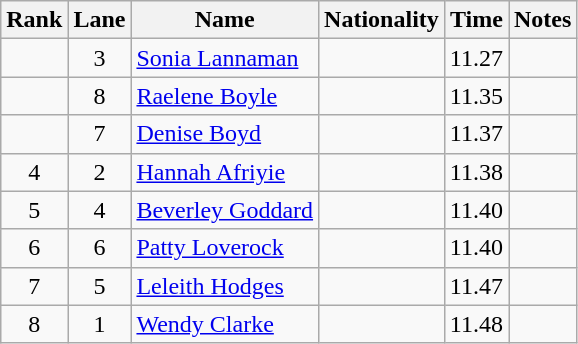<table class="wikitable sortable" style=" text-align:center">
<tr>
<th>Rank</th>
<th>Lane</th>
<th>Name</th>
<th>Nationality</th>
<th>Time</th>
<th>Notes</th>
</tr>
<tr>
<td></td>
<td>3</td>
<td align=left><a href='#'>Sonia Lannaman</a></td>
<td align=left></td>
<td>11.27</td>
<td></td>
</tr>
<tr>
<td></td>
<td>8</td>
<td align=left><a href='#'>Raelene Boyle</a></td>
<td align=left></td>
<td>11.35</td>
<td></td>
</tr>
<tr>
<td></td>
<td>7</td>
<td align=left><a href='#'>Denise Boyd</a></td>
<td align=left></td>
<td>11.37</td>
<td></td>
</tr>
<tr>
<td>4</td>
<td>2</td>
<td align=left><a href='#'>Hannah Afriyie</a></td>
<td align=left></td>
<td>11.38</td>
<td></td>
</tr>
<tr>
<td>5</td>
<td>4</td>
<td align=left><a href='#'>Beverley Goddard</a></td>
<td align=left></td>
<td>11.40</td>
<td></td>
</tr>
<tr>
<td>6</td>
<td>6</td>
<td align=left><a href='#'>Patty Loverock</a></td>
<td align=left></td>
<td>11.40</td>
<td></td>
</tr>
<tr>
<td>7</td>
<td>5</td>
<td align=left><a href='#'>Leleith Hodges</a></td>
<td align=left></td>
<td>11.47</td>
<td></td>
</tr>
<tr>
<td>8</td>
<td>1</td>
<td align=left><a href='#'>Wendy Clarke</a></td>
<td align=left></td>
<td>11.48</td>
<td></td>
</tr>
</table>
